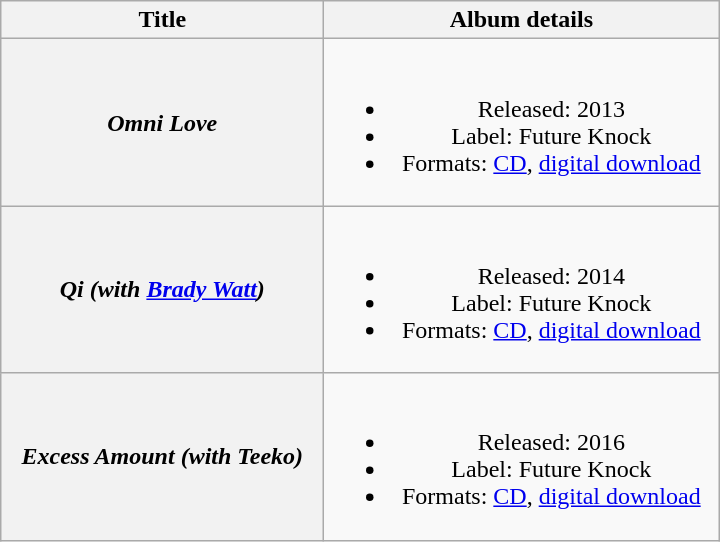<table class="wikitable plainrowheaders" style="text-align:center;">
<tr Album, with selected information>
<th scope="col" style="width:13em;">Title</th>
<th scope="col" style="width:16em;">Album details</th>
</tr>
<tr>
<th scope="row"><em>Omni Love</em></th>
<td><br><ul><li>Released: 2013</li><li>Label: Future Knock</li><li>Formats: <a href='#'>CD</a>, <a href='#'>digital download</a></li></ul></td>
</tr>
<tr>
<th scope="row"><em>Qi  (with <a href='#'>Brady Watt</a>)</em></th>
<td><br><ul><li>Released: 2014</li><li>Label: Future Knock</li><li>Formats: <a href='#'>CD</a>, <a href='#'>digital download</a></li></ul></td>
</tr>
<tr>
<th scope="row"><em>Excess Amount  (with Teeko)</em></th>
<td><br><ul><li>Released: 2016</li><li>Label: Future Knock</li><li>Formats: <a href='#'>CD</a>, <a href='#'>digital download</a></li></ul></td>
</tr>
</table>
